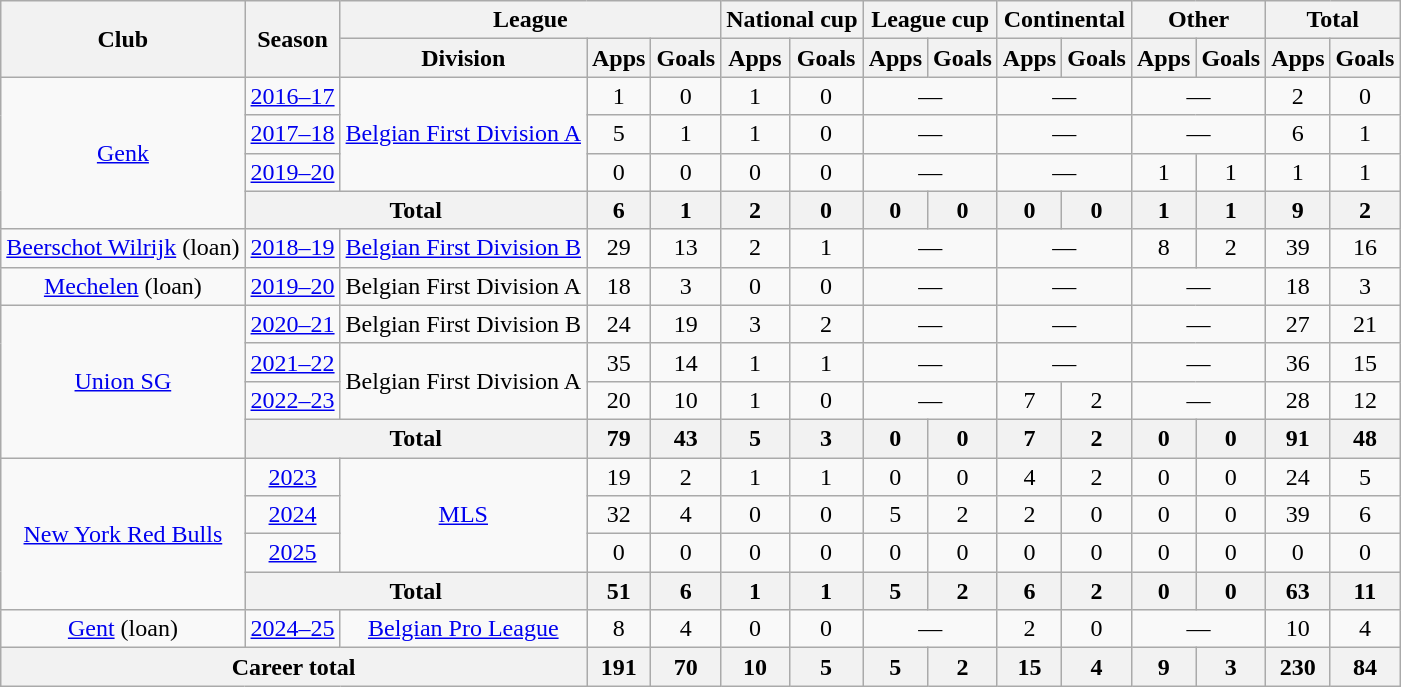<table class="wikitable" style="text-align: center;">
<tr>
<th rowspan="2">Club</th>
<th rowspan="2">Season</th>
<th colspan="3">League</th>
<th colspan="2">National cup </th>
<th colspan="2">League cup</th>
<th colspan="2">Continental</th>
<th colspan="2">Other</th>
<th colspan="2">Total</th>
</tr>
<tr>
<th>Division</th>
<th>Apps</th>
<th>Goals</th>
<th>Apps</th>
<th>Goals</th>
<th>Apps</th>
<th>Goals</th>
<th>Apps</th>
<th>Goals</th>
<th>Apps</th>
<th>Goals</th>
<th>Apps</th>
<th>Goals</th>
</tr>
<tr>
<td rowspan="4"><a href='#'>Genk</a></td>
<td><a href='#'>2016–17</a></td>
<td rowspan="3"><a href='#'>Belgian First Division A</a></td>
<td>1</td>
<td>0</td>
<td>1</td>
<td>0</td>
<td colspan="2">—</td>
<td colspan="2">—</td>
<td colspan="2">—</td>
<td>2</td>
<td>0</td>
</tr>
<tr>
<td><a href='#'>2017–18</a></td>
<td>5</td>
<td>1</td>
<td>1</td>
<td>0</td>
<td colspan="2">—</td>
<td colspan="2">—</td>
<td colspan="2">—</td>
<td>6</td>
<td>1</td>
</tr>
<tr>
<td><a href='#'>2019–20</a></td>
<td>0</td>
<td>0</td>
<td>0</td>
<td>0</td>
<td colspan="2">—</td>
<td colspan="2">—</td>
<td>1</td>
<td>1</td>
<td>1</td>
<td>1</td>
</tr>
<tr>
<th colspan=2>Total</th>
<th>6</th>
<th>1</th>
<th>2</th>
<th>0</th>
<th>0</th>
<th>0</th>
<th>0</th>
<th>0</th>
<th>1</th>
<th>1</th>
<th>9</th>
<th>2</th>
</tr>
<tr>
<td><a href='#'>Beerschot Wilrijk</a> (loan)</td>
<td><a href='#'>2018–19</a></td>
<td><a href='#'>Belgian First Division B</a></td>
<td>29</td>
<td>13</td>
<td>2</td>
<td>1</td>
<td colspan="2">—</td>
<td colspan="2">—</td>
<td>8</td>
<td>2</td>
<td>39</td>
<td>16</td>
</tr>
<tr>
<td><a href='#'>Mechelen</a> (loan)</td>
<td><a href='#'>2019–20</a></td>
<td>Belgian First Division A</td>
<td>18</td>
<td>3</td>
<td>0</td>
<td>0</td>
<td colspan="2">—</td>
<td colspan="2">—</td>
<td colspan="2">—</td>
<td>18</td>
<td>3</td>
</tr>
<tr>
<td rowspan="4"><a href='#'>Union SG</a></td>
<td><a href='#'>2020–21</a></td>
<td>Belgian First Division B</td>
<td>24</td>
<td>19</td>
<td>3</td>
<td>2</td>
<td colspan="2">—</td>
<td colspan="2">—</td>
<td colspan="2">—</td>
<td>27</td>
<td>21</td>
</tr>
<tr>
<td><a href='#'>2021–22</a></td>
<td rowspan="2">Belgian First Division A</td>
<td>35</td>
<td>14</td>
<td>1</td>
<td>1</td>
<td colspan="2">—</td>
<td colspan="2">—</td>
<td colspan="2">—</td>
<td>36</td>
<td>15</td>
</tr>
<tr>
<td><a href='#'>2022–23</a></td>
<td>20</td>
<td>10</td>
<td>1</td>
<td>0</td>
<td colspan="2">—</td>
<td>7</td>
<td>2</td>
<td colspan="2">—</td>
<td>28</td>
<td>12</td>
</tr>
<tr>
<th colspan="2">Total</th>
<th>79</th>
<th>43</th>
<th>5</th>
<th>3</th>
<th>0</th>
<th>0</th>
<th>7</th>
<th>2</th>
<th>0</th>
<th>0</th>
<th>91</th>
<th>48</th>
</tr>
<tr>
<td rowspan="4"><a href='#'>New York Red Bulls</a></td>
<td><a href='#'>2023</a></td>
<td rowspan="3"><a href='#'>MLS</a></td>
<td>19</td>
<td>2</td>
<td>1</td>
<td>1</td>
<td>0</td>
<td>0</td>
<td>4</td>
<td>2</td>
<td>0</td>
<td>0</td>
<td>24</td>
<td>5</td>
</tr>
<tr>
<td><a href='#'>2024</a></td>
<td>32</td>
<td>4</td>
<td>0</td>
<td>0</td>
<td>5</td>
<td>2</td>
<td>2</td>
<td>0</td>
<td>0</td>
<td>0</td>
<td>39</td>
<td>6</td>
</tr>
<tr>
<td><a href='#'>2025</a></td>
<td>0</td>
<td>0</td>
<td>0</td>
<td>0</td>
<td>0</td>
<td>0</td>
<td>0</td>
<td>0</td>
<td>0</td>
<td>0</td>
<td>0</td>
<td>0</td>
</tr>
<tr>
<th colspan="2">Total</th>
<th>51</th>
<th>6</th>
<th>1</th>
<th>1</th>
<th>5</th>
<th>2</th>
<th>6</th>
<th>2</th>
<th>0</th>
<th>0</th>
<th>63</th>
<th>11</th>
</tr>
<tr>
<td><a href='#'>Gent</a> (loan)</td>
<td><a href='#'>2024–25</a></td>
<td><a href='#'>Belgian Pro League</a></td>
<td>8</td>
<td>4</td>
<td>0</td>
<td>0</td>
<td colspan="2">—</td>
<td>2</td>
<td>0</td>
<td colspan="2">—</td>
<td>10</td>
<td>4</td>
</tr>
<tr>
<th colspan="3">Career total</th>
<th>191</th>
<th>70</th>
<th>10</th>
<th>5</th>
<th>5</th>
<th>2</th>
<th>15</th>
<th>4</th>
<th>9</th>
<th>3</th>
<th>230</th>
<th>84</th>
</tr>
</table>
